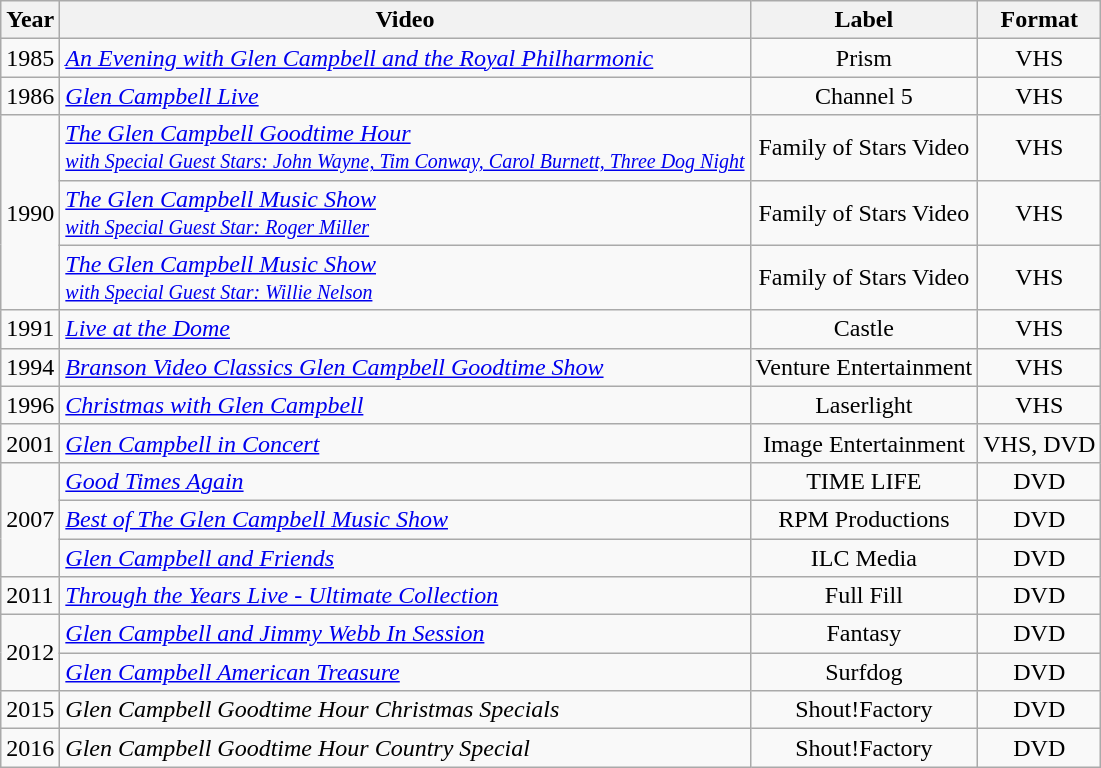<table class="wikitable">
<tr>
<th rowspan="1">Year</th>
<th rowspan="1">Video</th>
<th rowspan="1">Label</th>
<th rowspan="1">Format</th>
</tr>
<tr>
<td>1985</td>
<td><em><a href='#'>An Evening with Glen Campbell and the Royal Philharmonic</a></em></td>
<td align="center">Prism</td>
<td align="center">VHS</td>
</tr>
<tr>
<td>1986</td>
<td><em><a href='#'>Glen Campbell Live</a></em></td>
<td align="center">Channel 5</td>
<td align="center">VHS</td>
</tr>
<tr>
<td rowspan=3>1990</td>
<td><em><a href='#'>The Glen Campbell Goodtime Hour<br><small>with Special Guest Stars: John Wayne, Tim Conway, Carol Burnett, Three Dog Night</small></a></em></td>
<td align="center">Family of Stars Video</td>
<td align="center">VHS</td>
</tr>
<tr>
<td><em><a href='#'>The Glen Campbell Music Show<br><small>with Special Guest Star: Roger Miller</small></a></em></td>
<td align="center">Family of Stars Video</td>
<td align="center">VHS</td>
</tr>
<tr>
<td><em><a href='#'>The Glen Campbell Music Show<br><small>with Special Guest Star: Willie Nelson</small></a></em></td>
<td align="center">Family of Stars Video</td>
<td align="center">VHS</td>
</tr>
<tr>
<td>1991</td>
<td><em><a href='#'>Live at the Dome</a></em></td>
<td align="center">Castle</td>
<td align="center">VHS</td>
</tr>
<tr>
<td>1994</td>
<td><em><a href='#'>Branson Video Classics Glen Campbell Goodtime Show</a></em></td>
<td align="center">Venture Entertainment</td>
<td align="center">VHS</td>
</tr>
<tr>
<td>1996</td>
<td><em><a href='#'>Christmas with Glen Campbell</a></em></td>
<td align="center">Laserlight</td>
<td align="center">VHS</td>
</tr>
<tr>
<td>2001</td>
<td><em><a href='#'>Glen Campbell in Concert</a></em></td>
<td align="center">Image Entertainment</td>
<td align="center">VHS, DVD</td>
</tr>
<tr>
<td rowspan=3>2007</td>
<td><em><a href='#'>Good Times Again</a></em></td>
<td align="center">TIME LIFE</td>
<td align="center">DVD</td>
</tr>
<tr>
<td><em><a href='#'>Best of The Glen Campbell Music Show</a></em></td>
<td align="center">RPM Productions</td>
<td align="center">DVD</td>
</tr>
<tr>
<td><em><a href='#'>Glen Campbell and Friends</a></em></td>
<td align="center">ILC Media</td>
<td align="center">DVD</td>
</tr>
<tr>
<td>2011</td>
<td><em><a href='#'>Through the Years Live - Ultimate Collection</a></em></td>
<td align="center">Full Fill</td>
<td align="center">DVD</td>
</tr>
<tr>
<td rowspan=2>2012</td>
<td><em><a href='#'>Glen Campbell and Jimmy Webb In Session</a></em></td>
<td align="center">Fantasy</td>
<td align="center">DVD</td>
</tr>
<tr>
<td><em><a href='#'>Glen Campbell American Treasure</a></em></td>
<td align="center">Surfdog</td>
<td align="center">DVD</td>
</tr>
<tr>
<td>2015</td>
<td><em>Glen Campbell Goodtime Hour Christmas Specials</em></td>
<td align="center">Shout!Factory</td>
<td align="center">DVD</td>
</tr>
<tr>
<td>2016</td>
<td><em>Glen Campbell Goodtime Hour Country Special</em></td>
<td align="center">Shout!Factory</td>
<td align="center">DVD</td>
</tr>
</table>
